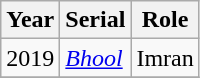<table class="wikitable">
<tr>
<th>Year</th>
<th>Serial</th>
<th>Role</th>
</tr>
<tr>
<td>2019</td>
<td><em><a href='#'>Bhool</a></em></td>
<td>Imran</td>
</tr>
<tr>
</tr>
</table>
